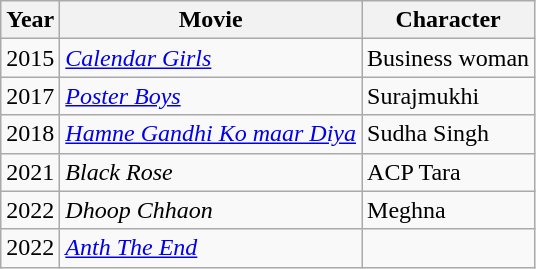<table class="wikitable">
<tr>
<th>Year</th>
<th>Movie</th>
<th>Character</th>
</tr>
<tr>
<td>2015</td>
<td><em><a href='#'>Calendar Girls</a></em></td>
<td>Business woman</td>
</tr>
<tr>
<td>2017</td>
<td><em><a href='#'>Poster Boys</a></em></td>
<td>Surajmukhi</td>
</tr>
<tr>
<td>2018</td>
<td><em><a href='#'>Hamne Gandhi Ko maar Diya</a></em></td>
<td>Sudha Singh</td>
</tr>
<tr>
<td>2021</td>
<td><em>Black Rose</em></td>
<td>ACP Tara</td>
</tr>
<tr>
<td>2022</td>
<td><em>Dhoop Chhaon</em></td>
<td>Meghna</td>
</tr>
<tr>
<td>2022</td>
<td><em><a href='#'>Anth The End</a></em></td>
<td></td>
</tr>
</table>
